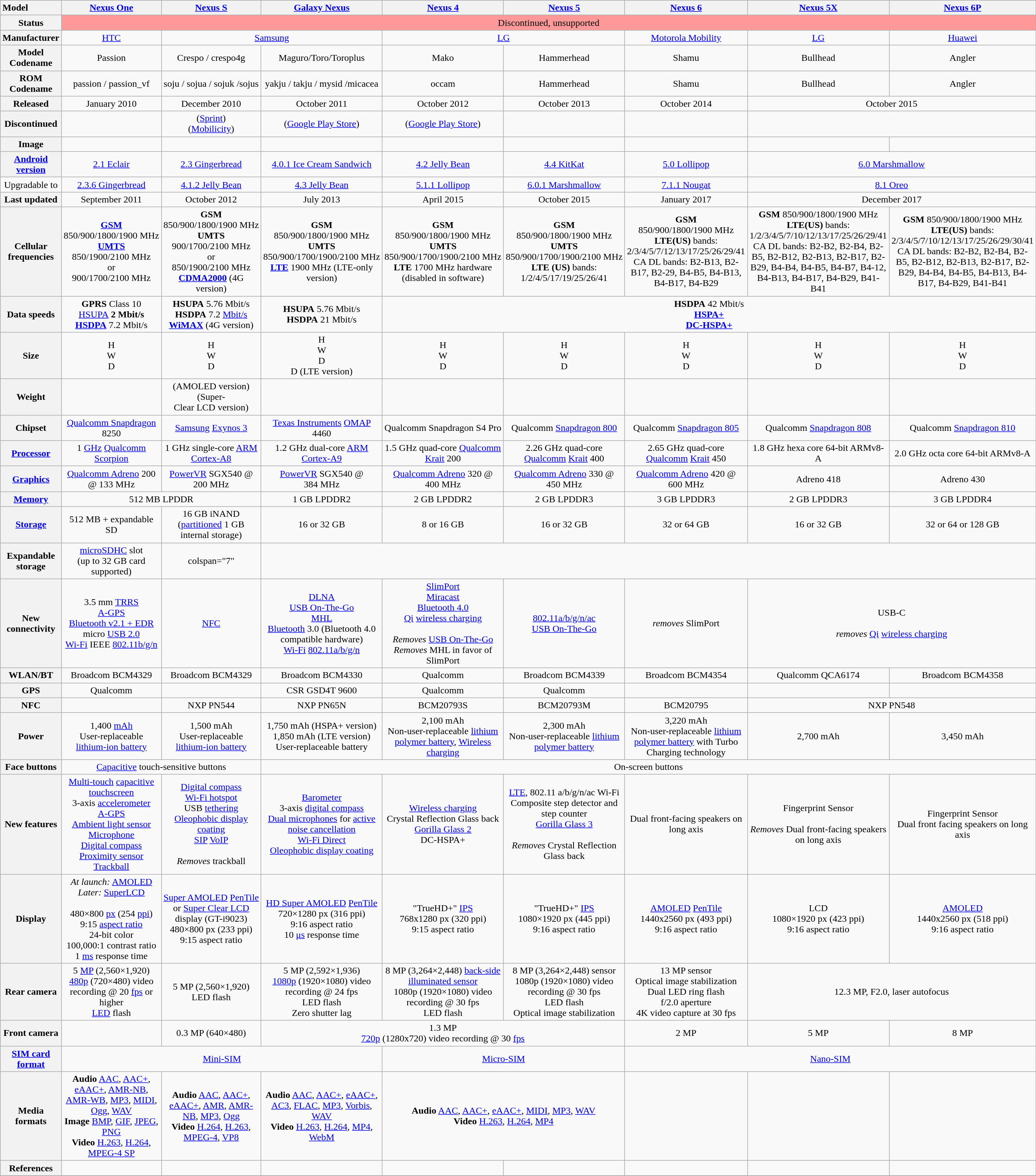<table class="wikitable" style="text-align:center">
<tr>
<th style="background:#silver;width:10%;text-align:left">Model</th>
<th style="width:12%;background:;"><a href='#'>Nexus One</a></th>
<th style="width:12%;background:;"><a href='#'>Nexus S</a></th>
<th style="width:12%;background:"><a href='#'>Galaxy Nexus</a></th>
<th style="width:12%;background:;"><a href='#'>Nexus 4</a></th>
<th style="width:12%;background:;"><a href='#'>Nexus 5</a></th>
<th style="width:12%;background:;"><a href='#'>Nexus 6</a></th>
<th style="width:12%;background:;"><a href='#'>Nexus 5X</a></th>
<th style="width:12%;background:;"><a href='#'>Nexus 6P</a></th>
</tr>
<tr>
<th>Status</th>
<td colspan="8" style="background:#FF9999;">Discontinued, unsupported</td>
</tr>
<tr>
<th>Manufacturer</th>
<td><a href='#'>HTC</a></td>
<td colspan="2"><a href='#'>Samsung</a></td>
<td colspan="2"><a href='#'>LG</a></td>
<td colspan="1"><a href='#'>Motorola Mobility</a></td>
<td colspan="1"><a href='#'>LG</a></td>
<td colspan="1"><a href='#'>Huawei</a></td>
</tr>
<tr>
<th>Model Codename</th>
<td>Passion</td>
<td>Crespo / crespo4g</td>
<td>Maguro/Toro/Toroplus</td>
<td>Mako</td>
<td>Hammerhead</td>
<td>Shamu</td>
<td>Bullhead</td>
<td>Angler</td>
</tr>
<tr>
<th>ROM Codename</th>
<td>passion / passion_vf</td>
<td>soju / sojua / sojuk /sojus</td>
<td>yakju / takju / mysid /micacea</td>
<td>occam</td>
<td>Hammerhead</td>
<td>Shamu</td>
<td>Bullhead</td>
<td>Angler</td>
</tr>
<tr>
<th>Released</th>
<td>January 2010</td>
<td>December 2010</td>
<td>October 2011</td>
<td>October 2012</td>
<td>October 2013</td>
<td>October 2014</td>
<td colspan="2">October 2015</td>
</tr>
<tr>
<th>Discontinued</th>
<td></td>
<td> (<a href='#'>Sprint</a>)<br> (<a href='#'>Mobilicity</a>)</td>
<td> (<a href='#'>Google Play Store</a>)</td>
<td> (<a href='#'>Google Play Store</a>)</td>
<td></td>
<td></td>
<td colspan="2"></td>
</tr>
<tr>
<th>Image</th>
<td></td>
<td></td>
<td></td>
<td></td>
<td></td>
<td></td>
<td></td>
<td></td>
</tr>
<tr>
<th><a href='#'>Android version</a></th>
<td><a href='#'>2.1 Eclair</a></td>
<td><a href='#'>2.3 Gingerbread</a></td>
<td><a href='#'>4.0.1 Ice Cream Sandwich</a></td>
<td><a href='#'>4.2 Jelly Bean</a></td>
<td><a href='#'>4.4 KitKat</a></td>
<td><a href='#'>5.0 Lollipop</a></td>
<td colspan="2"><a href='#'>6.0 Marshmallow</a></td>
</tr>
<tr>
<td>Upgradable to</td>
<td><a href='#'>2.3.6 Gingerbread</a></td>
<td><a href='#'>4.1.2 Jelly Bean</a></td>
<td><a href='#'>4.3 Jelly Bean</a></td>
<td><a href='#'>5.1.1 Lollipop</a></td>
<td><a href='#'>6.0.1 Marshmallow</a></td>
<td><a href='#'>7.1.1 Nougat</a></td>
<td colspan="2"><a href='#'>8.1 Oreo</a></td>
</tr>
<tr>
<th>Last updated</th>
<td>September 2011</td>
<td>October 2012</td>
<td>July 2013</td>
<td>April 2015</td>
<td>October 2015</td>
<td>January 2017</td>
<td colspan="2">December 2017</td>
</tr>
<tr>
<th>Cellular frequencies</th>
<td><strong><a href='#'>GSM</a></strong> 850/900/1800/1900 MHz<br><strong><a href='#'>UMTS</a></strong> 850/1900/2100 MHz<br>or<br>900/1700/2100 MHz</td>
<td><strong>GSM</strong> 850/900/1800/1900 MHz<br><strong>UMTS</strong> 900/1700/2100 MHz<br>or<br>850/1900/2100 MHz<br><strong><a href='#'>CDMA2000</a></strong> (4G version)</td>
<td><strong>GSM</strong> 850/900/1800/1900 MHz<br><strong>UMTS</strong> 850/900/1700/1900/2100 MHz<br><strong><a href='#'>LTE</a></strong> 1900 MHz (LTE-only version)</td>
<td><strong>GSM</strong> 850/900/1800/1900 MHz<br><strong>UMTS</strong> 850/900/1700/1900/2100 MHz<br><strong>LTE</strong> 1700 MHz hardware (disabled in software)</td>
<td><strong>GSM</strong> 850/900/1800/1900 MHz<br><strong>UMTS</strong> 850/900/1700/1900/2100 MHz<br><strong>LTE (US)</strong> bands: 1/2/4/5/17/19/25/26/41</td>
<td><strong>GSM</strong> 850/900/1800/1900 MHz<br><strong>LTE(US)</strong> bands: 2/3/4/5/7/12/13/17/25/26/29/41 CA DL bands: B2-B13, B2-B17, B2-29, B4-B5, B4-B13, B4-B17, B4-B29</td>
<td><strong>GSM</strong> 850/900/1800/1900 MHz<br><strong>LTE(US)</strong> bands: 1/2/3/4/5/7/10/12/13/17/25/26/29/41 CA DL bands: B2-B2, B2-B4, B2-B5, B2-B12, B2-B13, B2-B17, B2-B29, B4-B4, B4-B5, B4-B7, B4-12, B4-B13, B4-B17, B4-B29, B41-B41</td>
<td><strong>GSM</strong> 850/900/1800/1900 MHz<br><strong>LTE(US)</strong> bands: 2/3/4/5/7/10/12/13/17/25/26/29/30/41 CA DL bands: B2-B2, B2-B4, B2-B5, B2-B12, B2-B13, B2-B17, B2-B29, B4-B4, B4-B5, B4-B13, B4-B17, B4-B29, B41-B41</td>
</tr>
<tr>
<th>Data speeds</th>
<td><strong>GPRS</strong> Class 10<strong><br></strong><a href='#'>HSUPA</a><strong> 2 Mbit/s<br><a href='#'>HSDPA</a></strong> 7.2 Mbit/s</td>
<td><strong>HSUPA</strong> 5.76 Mbit/s<br><strong>HSDPA</strong> 7.2 <a href='#'>Mbit/s</a><br><strong><a href='#'>WiMAX</a></strong> (4G version)</td>
<td><strong>HSUPA</strong> 5.76 Mbit/s<br><strong>HSDPA</strong> 21 Mbit/s</td>
<td colspan="5"><strong>HSDPA</strong> 42 Mbit/s<br><strong><a href='#'>HSPA+</a></strong><br><strong><a href='#'>DC-HSPA+</a></strong></td>
</tr>
<tr>
<th>Size</th>
<td> H<br> W<br> D</td>
<td> H<br> W<br> D</td>
<td> H<br> W<br> D<br> D (LTE version)</td>
<td> H<br> W<br> D</td>
<td> H<br> W<br> D</td>
<td> H<br> W<br> D</td>
<td> H<br> W<br> D</td>
<td> H<br> W<br> D</td>
</tr>
<tr>
<th>Weight</th>
<td></td>
<td> (AMOLED version)<br> (Super-Clear LCD version)</td>
<td></td>
<td></td>
<td></td>
<td></td>
<td></td>
<td></td>
</tr>
<tr>
<th>Chipset</th>
<td><a href='#'>Qualcomm Snapdragon</a> 8250</td>
<td><a href='#'>Samsung</a> <a href='#'>Exynos 3</a></td>
<td><a href='#'>Texas Instruments</a> <a href='#'>OMAP</a> 4460</td>
<td>Qualcomm Snapdragon S4 Pro</td>
<td>Qualcomm <a href='#'>Snapdragon 800</a></td>
<td>Qualcomm <a href='#'>Snapdragon 805</a></td>
<td>Qualcomm <a href='#'>Snapdragon 808</a></td>
<td>Qualcomm <a href='#'>Snapdragon 810</a></td>
</tr>
<tr>
<th><a href='#'>Processor</a></th>
<td>1 <a href='#'>GHz</a> <a href='#'>Qualcomm</a> <a href='#'>Scorpion</a></td>
<td>1 GHz single-core <a href='#'>ARM Cortex-A8</a></td>
<td>1.2 GHz dual-core <a href='#'>ARM Cortex-A9</a></td>
<td>1.5 GHz quad-core <a href='#'>Qualcomm</a> <a href='#'>Krait</a> 200</td>
<td>2.26 GHz quad-core <a href='#'>Qualcomm</a> <a href='#'>Krait</a> 400</td>
<td>2.65 GHz quad-core <a href='#'>Qualcomm</a> <a href='#'>Krait</a> 450</td>
<td>1.8 GHz hexa core 64-bit ARMv8-A</td>
<td>2.0 GHz octa core 64-bit ARMv8-A</td>
</tr>
<tr>
<th><a href='#'>Graphics</a></th>
<td><a href='#'>Qualcomm Adreno</a> 200 @ 133 MHz</td>
<td><a href='#'>PowerVR</a> SGX540 @ 200 MHz</td>
<td><a href='#'>PowerVR</a> SGX540 @ 384 MHz</td>
<td><a href='#'>Qualcomm Adreno</a> 320 @ 400 MHz</td>
<td><a href='#'>Qualcomm Adreno</a> 330 @ 450 MHz</td>
<td><a href='#'>Qualcomm Adreno</a> 420 @ 600 MHz</td>
<td>Adreno 418</td>
<td>Adreno 430</td>
</tr>
<tr>
<th><a href='#'>Memory</a></th>
<td colspan="2">512 MB LPDDR</td>
<td>1 GB LPDDR2</td>
<td>2 GB LPDDR2</td>
<td>2 GB LPDDR3</td>
<td>3 GB LPDDR3</td>
<td>2 GB LPDDR3</td>
<td>3 GB LPDDR4</td>
</tr>
<tr>
<th><a href='#'>Storage</a></th>
<td>512 MB + expandable SD</td>
<td>16 GB iNAND<br>(<a href='#'>partitioned</a> 1 GB internal storage)</td>
<td>16 or 32 GB</td>
<td>8 or 16 GB</td>
<td>16 or 32 GB</td>
<td>32 or 64 GB</td>
<td>16 or 32 GB</td>
<td>32 or 64 or 128 GB</td>
</tr>
<tr>
<th>Expandable storage</th>
<td><a href='#'>microSDHC</a> slot<br>(up to 32 GB card supported)</td>
<td>colspan="7" </td>
</tr>
<tr>
<th>New connectivity</th>
<td>3.5 mm <a href='#'>TRRS</a><br><a href='#'>A-GPS</a><br><a href='#'>Bluetooth v2.1 + EDR</a><br>micro <a href='#'>USB 2.0</a><br><a href='#'>Wi-Fi</a> IEEE <a href='#'>802.11b/g/n</a></td>
<td><a href='#'>NFC</a></td>
<td><a href='#'>DLNA</a><br><a href='#'>USB On-The-Go</a><br><a href='#'>MHL</a><br><a href='#'>Bluetooth</a> 3.0 (Bluetooth 4.0 compatible hardware)<br><a href='#'>Wi-Fi</a> <a href='#'>802.11a/b/g/n</a></td>
<td><a href='#'>SlimPort</a><br><a href='#'>Miracast</a><br><a href='#'>Bluetooth 4.0</a><br><a href='#'>Qi</a> <a href='#'>wireless charging</a><br><br><em>Removes</em> <a href='#'>USB On-The-Go</a><br><em>Removes</em> MHL in favor of SlimPort</td>
<td><a href='#'>802.11a/b/g/n/ac</a><br><a href='#'>USB On-The-Go</a></td>
<td><em>removes</em> SlimPort</td>
<td colspan="2">USB-C<br><br><em>removes</em> <a href='#'>Qi</a> <a href='#'>wireless charging</a></td>
</tr>
<tr>
<th>WLAN/BT</th>
<td>Broadcom BCM4329 </td>
<td>Broadcom BCM4329 </td>
<td>Broadcom BCM4330 </td>
<td>Qualcomm</td>
<td>Broadcom BCM4339 </td>
<td>Broadcom BCM4354</td>
<td>Qualcomm QCA6174 </td>
<td>Broadcom BCM4358 </td>
</tr>
<tr>
<th>GPS</th>
<td>Qualcomm</td>
<td></td>
<td>CSR GSD4T 9600</td>
<td>Qualcomm</td>
<td>Qualcomm</td>
<td></td>
<td></td>
<td></td>
</tr>
<tr>
<th>NFC</th>
<td></td>
<td>NXP PN544</td>
<td>NXP PN65N</td>
<td>BCM20793S</td>
<td>BCM20793M</td>
<td>BCM20795</td>
<td colspan="2">NXP PN548</td>
</tr>
<tr>
<th>Power</th>
<td>1,400 <a href='#'>mAh</a><br>User-replaceable <a href='#'>lithium-ion battery</a></td>
<td>1,500 mAh<br>User-replaceable <a href='#'>lithium-ion battery</a></td>
<td>1,750 mAh (HSPA+ version)<br>1,850 mAh (LTE version)<br>User-replaceable battery</td>
<td>2,100 mAh<br>Non-user-replaceable <a href='#'>lithium polymer battery</a>, <a href='#'>Wireless charging</a></td>
<td>2,300 mAh<br>Non-user-replaceable <a href='#'>lithium polymer battery</a></td>
<td>3,220 mAh<br>Non-user-replaceable <a href='#'>lithium polymer battery</a> with Turbo Charging technology</td>
<td>2,700 mAh</td>
<td>3,450 mAh</td>
</tr>
<tr>
<th>Face buttons</th>
<td colspan="2"><a href='#'>Capacitive</a> touch-sensitive buttons</td>
<td colspan="6">On-screen buttons</td>
</tr>
<tr>
<th>New features</th>
<td><a href='#'>Multi-touch</a> <a href='#'>capacitive touchscreen</a><br>3-axis <a href='#'>accelerometer</a><br><a href='#'>A-GPS</a><br><a href='#'>Ambient light sensor</a><br><a href='#'>Microphone</a><br><a href='#'>Digital compass</a><br><a href='#'>Proximity sensor</a><br><a href='#'>Trackball</a></td>
<td><a href='#'>Digital compass</a><br><a href='#'>Wi-Fi hotspot</a><br>USB <a href='#'>tethering</a><br><a href='#'>Oleophobic display coating</a><br><a href='#'>SIP</a> <a href='#'>VoIP</a><br><br><em>Removes</em> trackball</td>
<td><a href='#'>Barometer</a><br>3-axis <a href='#'>digital compass</a><br><a href='#'>Dual microphones</a> for <a href='#'>active noise cancellation</a><br><a href='#'>Wi-Fi Direct</a><br><a href='#'>Oleophobic display coating</a></td>
<td><a href='#'>Wireless charging</a><br>Crystal Reflection Glass back<br><a href='#'>Gorilla Glass 2</a><br>DC-HSPA+</td>
<td><a href='#'>LTE</a>, 802.11 a/b/g/n/ac Wi-Fi<br>Composite step detector and step counter<br><a href='#'>Gorilla Glass 3</a><br><br><em>Removes</em> Crystal Reflection Glass back</td>
<td>Dual front-facing speakers on long axis<br></td>
<td>Fingerprint Sensor<br><br><em>Removes</em> Dual front-facing speakers on long axis<br></td>
<td>Fingerprint Sensor<br>Dual front facing speakers on long axis<br></td>
</tr>
<tr>
<th>Display</th>
<td><em>At launch:</em> <a href='#'>AMOLED</a><br><em>Later:</em> <a href='#'>SuperLCD</a><br><br>480×800 <a href='#'>px</a> (254 <a href='#'>ppi</a>)<br>9:15 <a href='#'>aspect ratio</a><br>24-bit color<br>100,000:1 contrast ratio<br>1 <a href='#'>ms</a> response time</td>
<td> <a href='#'>Super AMOLED</a> <a href='#'>PenTile</a> or <a href='#'>Super Clear LCD</a> display (GT-i9023)<br>480×800 px (233 ppi)<br>9:15 aspect ratio</td>
<td> <a href='#'>HD Super AMOLED</a> <a href='#'>PenTile</a><br>720×1280 px (316 ppi)<br>9:16 aspect ratio<br>10 <a href='#'>μs</a> response time</td>
<td> "TrueHD+" <a href='#'>IPS</a><br>768x1280 px (320 ppi)<br>9:15 aspect ratio</td>
<td> "TrueHD+" <a href='#'>IPS</a><br>1080×1920 px (445 ppi)<br>9:16 aspect ratio</td>
<td> <a href='#'>AMOLED</a> <a href='#'>PenTile</a><br>1440x2560 px (493 ppi)<br>9:16 aspect ratio</td>
<td> LCD <br>1080×1920 px (423 ppi)<br>9:16 aspect ratio</td>
<td> <a href='#'>AMOLED</a><br>1440x2560 px (518 ppi)<br>9:16 aspect ratio</td>
</tr>
<tr>
<th>Rear camera</th>
<td>5 <a href='#'>MP</a> (2,560×1,920)<br><a href='#'>480p</a> (720×480) video recording @ 20 <a href='#'>fps</a> or higher<br><a href='#'>LED</a> flash</td>
<td>5 MP (2,560×1,920)<br>LED flash </td>
<td>5 MP (2,592×1,936)<br><a href='#'>1080p</a> (1920×1080) video recording @ 24 fps<br>LED flash<br>Zero shutter lag</td>
<td>8 MP (3,264×2,448) <a href='#'>back-side illuminated sensor</a><br>1080p (1920×1080) video recording @ 30 fps<br>LED flash</td>
<td>8 MP (3,264×2,448) sensor<br>1080p (1920×1080) video recording @ 30 fps<br>LED flash<br>Optical image stabilization</td>
<td>13 MP sensor<br>Optical image stabilization<br>Dual LED ring flash<br>f/2.0 aperture<br>4K video capture at 30 fps</td>
<td colspan="2">12.3 MP, F2.0, laser autofocus</td>
</tr>
<tr>
<th>Front camera</th>
<td></td>
<td>0.3 MP (640×480)</td>
<td colspan="3">1.3 MP<br><a href='#'>720p</a> (1280x720) video recording @ 30 <a href='#'>fps</a></td>
<td>2 MP</td>
<td>5 MP</td>
<td>8 MP</td>
</tr>
<tr>
<th><a href='#'>SIM card format</a></th>
<td colspan="3"><a href='#'>Mini-SIM</a></td>
<td colspan="2"><a href='#'>Micro-SIM</a></td>
<td colspan="3"><a href='#'>Nano-SIM</a></td>
</tr>
<tr>
<th>Media formats</th>
<td><strong>Audio</strong> <a href='#'>AAC</a>, <a href='#'>AAC+</a>, <a href='#'>eAAC+</a>, <a href='#'>AMR-NB</a>, <a href='#'>AMR-WB</a>, <a href='#'>MP3</a>, <a href='#'>MIDI</a>, <a href='#'>Ogg</a>, <a href='#'>WAV</a> <br> <strong>Image</strong> <a href='#'>BMP</a>, <a href='#'>GIF</a>, <a href='#'>JPEG</a>, <a href='#'>PNG</a><br><strong>Video</strong> <a href='#'>H.263</a>, <a href='#'>H.264</a>, <a href='#'>MPEG-4 SP</a></td>
<td><strong>Audio</strong> <a href='#'>AAC</a>, <a href='#'>AAC+</a>, <a href='#'>eAAC+</a>, <a href='#'>AMR</a>, <a href='#'>AMR-NB</a>, <a href='#'>MP3</a>, <a href='#'>Ogg</a><br><strong>Video</strong> <a href='#'>H.264</a>, <a href='#'>H.263</a>, <a href='#'>MPEG-4</a>, <a href='#'>VP8</a></td>
<td><strong>Audio</strong> <a href='#'>AAC</a>, <a href='#'>AAC+</a>, <a href='#'>eAAC+</a>, <a href='#'>AC3</a>, <a href='#'>FLAC</a>, <a href='#'>MP3</a>, <a href='#'>Vorbis</a>, <a href='#'>WAV</a><br><strong>Video</strong> <a href='#'>H.263</a>, <a href='#'>H.264</a>, <a href='#'>MP4</a>, <a href='#'>WebM</a></td>
<td colspan="2"><strong>Audio</strong> <a href='#'>AAC</a>, <a href='#'>AAC+</a>, <a href='#'>eAAC+</a>, <a href='#'>MIDI</a>, <a href='#'>MP3</a>, <a href='#'>WAV</a><br><strong>Video</strong> <a href='#'>H.263</a>, <a href='#'>H.264</a>, <a href='#'>MP4</a></td>
<td></td>
<td></td>
<td></td>
</tr>
<tr>
<th>References</th>
<td></td>
<td></td>
<td></td>
<td></td>
<td></td>
<td></td>
<td></td>
<td></td>
</tr>
<tr>
</tr>
</table>
